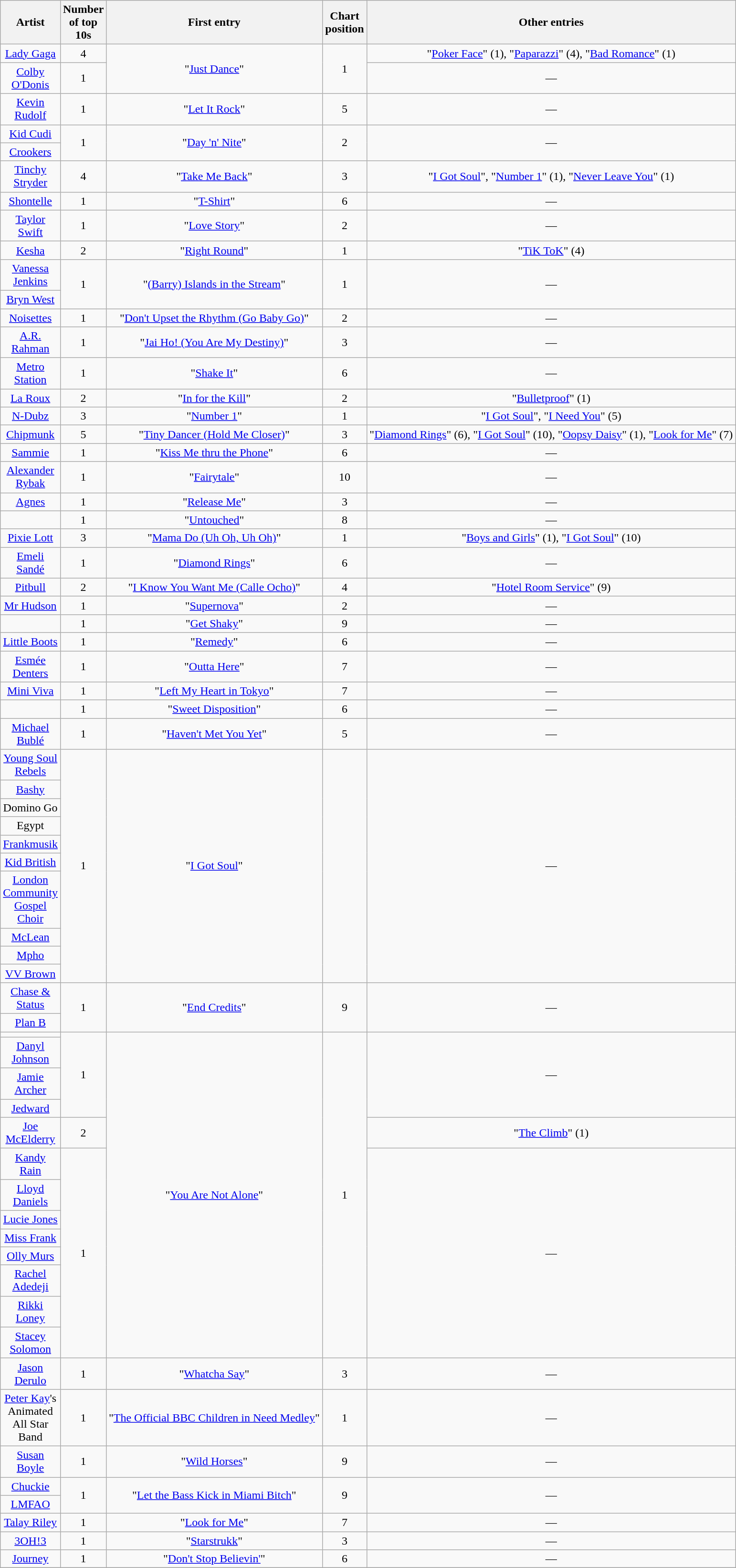<table class="wikitable sortable mw-collapsible mw-collapsed" style="text-align: center;">
<tr>
<th scope="col" style="width:55px;">Artist</th>
<th scope="col" style="width:55px;" data-sort-type="number">Number of top 10s</th>
<th scope="col" style="text-align:center;">First entry</th>
<th scope="col" style="width:55px;" data-sort-type="number">Chart position</th>
<th scope="col" style="text-align:center;">Other entries</th>
</tr>
<tr>
<td><a href='#'>Lady Gaga</a></td>
<td>4</td>
<td rowspan="2">"<a href='#'>Just Dance</a>"</td>
<td rowspan="2">1</td>
<td>"<a href='#'>Poker Face</a>" (1), "<a href='#'>Paparazzi</a>" (4), "<a href='#'>Bad Romance</a>" (1)</td>
</tr>
<tr>
<td><a href='#'>Colby O'Donis</a></td>
<td>1</td>
<td>—</td>
</tr>
<tr>
<td><a href='#'>Kevin Rudolf</a></td>
<td>1</td>
<td>"<a href='#'>Let It Rock</a>"</td>
<td>5</td>
<td>—</td>
</tr>
<tr>
<td><a href='#'>Kid Cudi</a></td>
<td rowspan="2">1</td>
<td rowspan="2">"<a href='#'>Day 'n' Nite</a>"</td>
<td rowspan="2">2</td>
<td rowspan="2">—</td>
</tr>
<tr>
<td><a href='#'>Crookers</a></td>
</tr>
<tr>
<td><a href='#'>Tinchy Stryder</a></td>
<td>4</td>
<td>"<a href='#'>Take Me Back</a>"</td>
<td>3</td>
<td>"<a href='#'>I Got Soul</a>", "<a href='#'>Number 1</a>" (1), "<a href='#'>Never Leave You</a>" (1)</td>
</tr>
<tr>
<td><a href='#'>Shontelle</a></td>
<td>1</td>
<td>"<a href='#'>T-Shirt</a>"</td>
<td>6</td>
<td>—</td>
</tr>
<tr>
<td><a href='#'>Taylor Swift</a></td>
<td>1</td>
<td>"<a href='#'>Love Story</a>"</td>
<td>2</td>
<td>—</td>
</tr>
<tr>
<td><a href='#'>Kesha</a></td>
<td>2</td>
<td>"<a href='#'>Right Round</a>"</td>
<td>1</td>
<td>"<a href='#'>TiK ToK</a>" (4) </td>
</tr>
<tr>
<td><a href='#'>Vanessa Jenkins</a></td>
<td rowspan="2">1</td>
<td rowspan="2">"<a href='#'>(Barry) Islands in the Stream</a>"</td>
<td rowspan="2">1</td>
<td rowspan="2">—</td>
</tr>
<tr>
<td><a href='#'>Bryn West</a></td>
</tr>
<tr>
<td><a href='#'>Noisettes</a></td>
<td>1</td>
<td>"<a href='#'>Don't Upset the Rhythm (Go Baby Go)</a>"</td>
<td>2</td>
<td>—</td>
</tr>
<tr>
<td><a href='#'>A.R. Rahman</a></td>
<td>1</td>
<td>"<a href='#'>Jai Ho! (You Are My Destiny)</a>"</td>
<td>3</td>
<td>—</td>
</tr>
<tr>
<td><a href='#'>Metro Station</a></td>
<td>1</td>
<td>"<a href='#'>Shake It</a>"</td>
<td>6</td>
<td>—</td>
</tr>
<tr>
<td><a href='#'>La Roux</a></td>
<td>2</td>
<td>"<a href='#'>In for the Kill</a>"</td>
<td>2</td>
<td>"<a href='#'>Bulletproof</a>" (1)</td>
</tr>
<tr>
<td><a href='#'>N-Dubz</a></td>
<td>3</td>
<td>"<a href='#'>Number 1</a>"</td>
<td>1</td>
<td>"<a href='#'>I Got Soul</a>", "<a href='#'>I Need You</a>" (5)</td>
</tr>
<tr>
<td><a href='#'>Chipmunk</a></td>
<td>5</td>
<td>"<a href='#'>Tiny Dancer (Hold Me Closer)</a>"</td>
<td>3</td>
<td>"<a href='#'>Diamond Rings</a>" (6), "<a href='#'>I Got Soul</a>" (10), "<a href='#'>Oopsy Daisy</a>" (1), "<a href='#'>Look for Me</a>" (7) </td>
</tr>
<tr>
<td><a href='#'>Sammie</a></td>
<td>1</td>
<td>"<a href='#'>Kiss Me thru the Phone</a>"</td>
<td>6</td>
<td>—</td>
</tr>
<tr>
<td><a href='#'>Alexander Rybak</a></td>
<td>1</td>
<td>"<a href='#'>Fairytale</a>"</td>
<td>10</td>
<td>—</td>
</tr>
<tr>
<td><a href='#'>Agnes</a></td>
<td>1</td>
<td>"<a href='#'>Release Me</a>"</td>
<td>3</td>
<td>—</td>
</tr>
<tr>
<td></td>
<td>1</td>
<td>"<a href='#'>Untouched</a>"</td>
<td>8</td>
<td>—</td>
</tr>
<tr>
<td><a href='#'>Pixie Lott</a></td>
<td>3</td>
<td>"<a href='#'>Mama Do (Uh Oh, Uh Oh)</a>"</td>
<td>1</td>
<td>"<a href='#'>Boys and Girls</a>" (1), "<a href='#'>I Got Soul</a>" (10)</td>
</tr>
<tr>
<td><a href='#'>Emeli Sandé</a></td>
<td>1</td>
<td>"<a href='#'>Diamond Rings</a>"</td>
<td>6</td>
<td>—</td>
</tr>
<tr>
<td><a href='#'>Pitbull</a></td>
<td>2</td>
<td>"<a href='#'>I Know You Want Me (Calle Ocho)</a>"</td>
<td>4</td>
<td>"<a href='#'>Hotel Room Service</a>" (9)</td>
</tr>
<tr>
<td><a href='#'>Mr Hudson</a></td>
<td>1</td>
<td>"<a href='#'>Supernova</a>"</td>
<td>2</td>
<td>—</td>
</tr>
<tr>
<td></td>
<td>1</td>
<td>"<a href='#'>Get Shaky</a>"</td>
<td>9</td>
<td>—</td>
</tr>
<tr>
<td><a href='#'>Little Boots</a></td>
<td>1</td>
<td>"<a href='#'>Remedy</a>"</td>
<td>6</td>
<td>—</td>
</tr>
<tr>
<td><a href='#'>Esmée Denters</a></td>
<td>1</td>
<td>"<a href='#'>Outta Here</a>"</td>
<td>7</td>
<td>—</td>
</tr>
<tr>
<td><a href='#'>Mini Viva</a></td>
<td>1</td>
<td>"<a href='#'>Left My Heart in Tokyo</a>"</td>
<td>7</td>
<td>—</td>
</tr>
<tr>
<td></td>
<td>1</td>
<td>"<a href='#'>Sweet Disposition</a>"</td>
<td>6</td>
<td>—</td>
</tr>
<tr>
<td><a href='#'>Michael Bublé</a></td>
<td>1</td>
<td>"<a href='#'>Haven't Met You Yet</a>"</td>
<td>5</td>
<td>—</td>
</tr>
<tr>
<td><a href='#'>Young Soul Rebels</a></td>
<td rowspan="10">1</td>
<td rowspan="10">"<a href='#'>I Got Soul</a>"</td>
<td rowspan="10"></td>
<td rowspan="10">—</td>
</tr>
<tr>
<td><a href='#'>Bashy</a></td>
</tr>
<tr>
<td>Domino Go</td>
</tr>
<tr>
<td>Egypt</td>
</tr>
<tr>
<td><a href='#'>Frankmusik</a></td>
</tr>
<tr>
<td><a href='#'>Kid British</a></td>
</tr>
<tr>
<td><a href='#'>London Community Gospel Choir</a></td>
</tr>
<tr>
<td><a href='#'>McLean</a></td>
</tr>
<tr>
<td><a href='#'>Mpho</a></td>
</tr>
<tr>
<td><a href='#'>VV Brown</a></td>
</tr>
<tr>
<td><a href='#'>Chase & Status</a></td>
<td rowspan="2">1</td>
<td rowspan="2">"<a href='#'>End Credits</a>"</td>
<td rowspan="2">9</td>
<td rowspan="2">—</td>
</tr>
<tr>
<td><a href='#'>Plan B</a></td>
</tr>
<tr>
<td></td>
<td rowspan="4">1</td>
<td rowspan="13">"<a href='#'>You Are Not Alone</a>"</td>
<td rowspan="13">1</td>
<td rowspan="4">—</td>
</tr>
<tr>
<td><a href='#'>Danyl Johnson</a></td>
</tr>
<tr>
<td><a href='#'>Jamie Archer</a></td>
</tr>
<tr>
<td><a href='#'>Jedward</a></td>
</tr>
<tr>
<td><a href='#'>Joe McElderry</a></td>
<td>2</td>
<td>"<a href='#'>The Climb</a>" (1) </td>
</tr>
<tr>
<td><a href='#'>Kandy Rain</a></td>
<td rowspan="8">1</td>
<td rowspan="8">—</td>
</tr>
<tr>
<td><a href='#'>Lloyd Daniels</a></td>
</tr>
<tr>
<td><a href='#'>Lucie Jones</a></td>
</tr>
<tr>
<td><a href='#'>Miss Frank</a></td>
</tr>
<tr>
<td><a href='#'>Olly Murs</a></td>
</tr>
<tr>
<td><a href='#'>Rachel Adedeji</a></td>
</tr>
<tr>
<td><a href='#'>Rikki Loney</a></td>
</tr>
<tr>
<td><a href='#'>Stacey Solomon</a></td>
</tr>
<tr>
<td><a href='#'>Jason Derulo</a></td>
<td>1</td>
<td>"<a href='#'>Whatcha Say</a>"</td>
<td>3</td>
<td>—</td>
</tr>
<tr>
<td><a href='#'>Peter Kay</a>'s Animated All Star Band</td>
<td>1</td>
<td>"<a href='#'>The Official BBC Children in Need Medley</a>"</td>
<td>1</td>
<td>—</td>
</tr>
<tr>
<td><a href='#'>Susan Boyle</a></td>
<td>1</td>
<td>"<a href='#'>Wild Horses</a>"</td>
<td>9</td>
<td>—</td>
</tr>
<tr>
<td><a href='#'>Chuckie</a></td>
<td rowspan="2">1</td>
<td rowspan="2">"<a href='#'>Let the Bass Kick in Miami Bitch</a>"</td>
<td rowspan="2">9</td>
<td rowspan="2">—</td>
</tr>
<tr>
<td><a href='#'>LMFAO</a></td>
</tr>
<tr>
<td><a href='#'>Talay Riley</a></td>
<td>1</td>
<td>"<a href='#'>Look for Me</a>" </td>
<td>7</td>
<td>—</td>
</tr>
<tr>
<td><a href='#'>3OH!3</a></td>
<td>1</td>
<td>"<a href='#'>Starstrukk</a>" </td>
<td>3</td>
<td>—</td>
</tr>
<tr>
<td><a href='#'>Journey</a></td>
<td>1</td>
<td>"<a href='#'>Don't Stop Believin'</a>" </td>
<td>6</td>
<td>—</td>
</tr>
<tr>
</tr>
</table>
